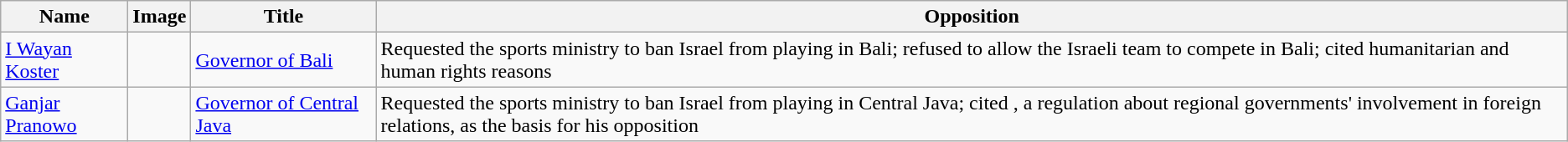<table class="wikitable">
<tr>
<th>Name</th>
<th>Image</th>
<th>Title</th>
<th>Opposition</th>
</tr>
<tr>
<td><a href='#'>I Wayan Koster</a></td>
<td></td>
<td><a href='#'>Governor of Bali</a></td>
<td>Requested the sports ministry to ban Israel from playing in Bali; refused to allow the Israeli team to compete in Bali; cited humanitarian and human rights reasons</td>
</tr>
<tr>
<td><a href='#'>Ganjar Pranowo</a></td>
<td></td>
<td><a href='#'>Governor of Central Java</a></td>
<td>Requested the sports ministry to ban Israel from playing in Central Java; cited , a regulation about regional governments' involvement in foreign relations, as the basis for his opposition</td>
</tr>
</table>
